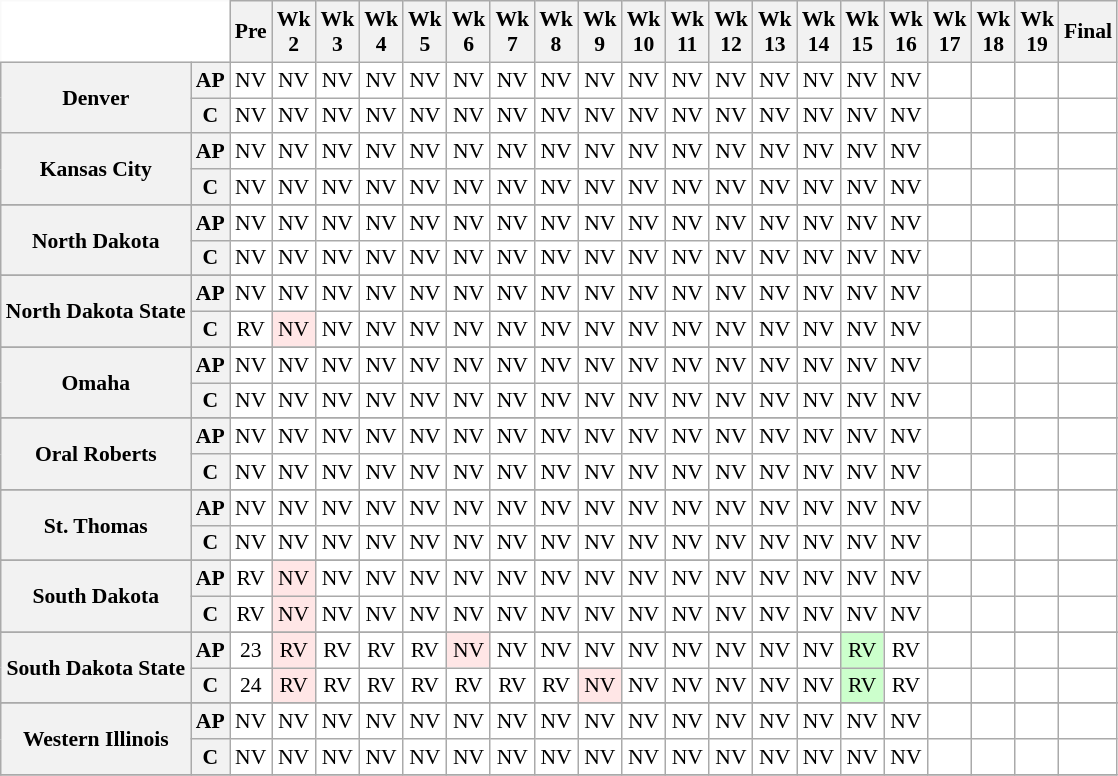<table class="wikitable" style="white-space:nowrap;font-size:90%;text-align:center;">
<tr>
<th colspan=2 style="background:white; border-top-style:hidden; border-left-style:hidden;"> </th>
<th>Pre</th>
<th>Wk<br>2</th>
<th>Wk<br>3</th>
<th>Wk<br>4</th>
<th>Wk<br>5</th>
<th>Wk<br>6</th>
<th>Wk<br>7</th>
<th>Wk<br>8</th>
<th>Wk<br>9</th>
<th>Wk<br>10</th>
<th>Wk<br>11</th>
<th>Wk<br>12</th>
<th>Wk<br>13</th>
<th>Wk<br>14</th>
<th>Wk<br>15</th>
<th>Wk<br>16</th>
<th>Wk<br>17</th>
<th>Wk<br>18</th>
<th>Wk<br>19</th>
<th>Final</th>
</tr>
<tr>
<th rowspan=2 style=>Denver</th>
<th>AP</th>
<td style="background:#FFF;">NV</td>
<td style="background:#FFF;">NV</td>
<td style="background:#FFF;">NV</td>
<td style="background:#FFF;">NV</td>
<td style="background:#FFF;">NV</td>
<td style="background:#FFF;">NV</td>
<td style="background:#FFF;">NV</td>
<td style="background:#FFF;">NV</td>
<td style="background:#FFF;">NV</td>
<td style="background:#FFF;">NV</td>
<td style="background:#FFF;">NV</td>
<td style="background:#FFF;">NV</td>
<td style="background:#FFF;">NV</td>
<td style="background:#FFF;">NV</td>
<td style="background:#FFF;">NV</td>
<td style="background:#FFF;">NV</td>
<td style="background:#FFF;"></td>
<td style="background:#FFF;"></td>
<td style="background:#FFF;"></td>
<td style="background:#FFF;"></td>
</tr>
<tr>
<th>C</th>
<td style="background:#FFF;">NV</td>
<td style="background:#FFF;">NV</td>
<td style="background:#FFF;">NV</td>
<td style="background:#FFF;">NV</td>
<td style="background:#FFF;">NV</td>
<td style="background:#FFF;">NV</td>
<td style="background:#FFF;">NV</td>
<td style="background:#FFF;">NV</td>
<td style="background:#FFF;">NV</td>
<td style="background:#FFF;">NV</td>
<td style="background:#FFF;">NV</td>
<td style="background:#FFF;">NV</td>
<td style="background:#FFF;">NV</td>
<td style="background:#FFF;">NV</td>
<td style="background:#FFF;">NV</td>
<td style="background:#FFF;">NV</td>
<td style="background:#FFF;"></td>
<td style="background:#FFF;"></td>
<td style="background:#FFF;"></td>
<td style="background:#FFF;"></td>
</tr>
<tr>
<th rowspan=2 style=>Kansas City</th>
<th>AP</th>
<td style="background:#FFF;">NV</td>
<td style="background:#FFF;">NV</td>
<td style="background:#FFF;">NV</td>
<td style="background:#FFF;">NV</td>
<td style="background:#FFF;">NV</td>
<td style="background:#FFF;">NV</td>
<td style="background:#FFF;">NV</td>
<td style="background:#FFF;">NV</td>
<td style="background:#FFF;">NV</td>
<td style="background:#FFF;">NV</td>
<td style="background:#FFF;">NV</td>
<td style="background:#FFF;">NV</td>
<td style="background:#FFF;">NV</td>
<td style="background:#FFF;">NV</td>
<td style="background:#FFF;">NV</td>
<td style="background:#FFF;">NV</td>
<td style="background:#FFF;"></td>
<td style="background:#FFF;"></td>
<td style="background:#FFF;"></td>
<td style="background:#FFF;"></td>
</tr>
<tr>
<th>C</th>
<td style="background:#FFF;">NV</td>
<td style="background:#FFF;">NV</td>
<td style="background:#FFF;">NV</td>
<td style="background:#FFF;">NV</td>
<td style="background:#FFF;">NV</td>
<td style="background:#FFF;">NV</td>
<td style="background:#FFF;">NV</td>
<td style="background:#FFF;">NV</td>
<td style="background:#FFF;">NV</td>
<td style="background:#FFF;">NV</td>
<td style="background:#FFF;">NV</td>
<td style="background:#FFF;">NV</td>
<td style="background:#FFF;">NV</td>
<td style="background:#FFF;">NV</td>
<td style="background:#FFF;">NV</td>
<td style="background:#FFF;">NV</td>
<td style="background:#FFF;"></td>
<td style="background:#FFF;"></td>
<td style="background:#FFF;"></td>
<td style="background:#FFF;"></td>
</tr>
<tr>
</tr>
<tr>
<th rowspan=2 style=>North Dakota</th>
<th>AP</th>
<td style="background:#FFF;">NV</td>
<td style="background:#FFF;">NV</td>
<td style="background:#FFF;">NV</td>
<td style="background:#FFF;">NV</td>
<td style="background:#FFF;">NV</td>
<td style="background:#FFF;">NV</td>
<td style="background:#FFF;">NV</td>
<td style="background:#FFF;">NV</td>
<td style="background:#FFF;">NV</td>
<td style="background:#FFF;">NV</td>
<td style="background:#FFF;">NV</td>
<td style="background:#FFF;">NV</td>
<td style="background:#FFF;">NV</td>
<td style="background:#FFF;">NV</td>
<td style="background:#FFF;">NV</td>
<td style="background:#FFF;">NV</td>
<td style="background:#FFF;"></td>
<td style="background:#FFF;"></td>
<td style="background:#FFF;"></td>
<td style="background:#FFF;"></td>
</tr>
<tr>
<th>C</th>
<td style="background:#FFF;">NV</td>
<td style="background:#FFF;">NV</td>
<td style="background:#FFF;">NV</td>
<td style="background:#FFF;">NV</td>
<td style="background:#FFF;">NV</td>
<td style="background:#FFF;">NV</td>
<td style="background:#FFF;">NV</td>
<td style="background:#FFF;">NV</td>
<td style="background:#FFF;">NV</td>
<td style="background:#FFF;">NV</td>
<td style="background:#FFF;">NV</td>
<td style="background:#FFF;">NV</td>
<td style="background:#FFF;">NV</td>
<td style="background:#FFF;">NV</td>
<td style="background:#FFF;">NV</td>
<td style="background:#FFF;">NV</td>
<td style="background:#FFF;"></td>
<td style="background:#FFF;"></td>
<td style="background:#FFF;"></td>
<td style="background:#FFF;"></td>
</tr>
<tr>
</tr>
<tr>
<th rowspan=2 style=>North Dakota State</th>
<th>AP</th>
<td style="background:#FFF;">NV</td>
<td style="background:#FFF;">NV</td>
<td style="background:#FFF;">NV</td>
<td style="background:#FFF;">NV</td>
<td style="background:#FFF;">NV</td>
<td style="background:#FFF;">NV</td>
<td style="background:#FFF;">NV</td>
<td style="background:#FFF;">NV</td>
<td style="background:#FFF;">NV</td>
<td style="background:#FFF;">NV</td>
<td style="background:#FFF;">NV</td>
<td style="background:#FFF;">NV</td>
<td style="background:#FFF;">NV</td>
<td style="background:#FFF;">NV</td>
<td style="background:#FFF;">NV</td>
<td style="background:#FFF;">NV</td>
<td style="background:#FFF;"></td>
<td style="background:#FFF;"></td>
<td style="background:#FFF;"></td>
<td style="background:#FFF;"></td>
</tr>
<tr>
<th>C</th>
<td style="background:#FFF;">RV</td>
<td style="background:#ffe6e6;">NV</td>
<td style="background:#FFF;">NV</td>
<td style="background:#FFF;">NV</td>
<td style="background:#FFF;">NV</td>
<td style="background:#FFF;">NV</td>
<td style="background:#FFF;">NV</td>
<td style="background:#FFF;">NV</td>
<td style="background:#FFF;">NV</td>
<td style="background:#FFF;">NV</td>
<td style="background:#FFF;">NV</td>
<td style="background:#FFF;">NV</td>
<td style="background:#FFF;">NV</td>
<td style="background:#FFF;">NV</td>
<td style="background:#FFF;">NV</td>
<td style="background:#FFF;">NV</td>
<td style="background:#FFF;"></td>
<td style="background:#FFF;"></td>
<td style="background:#FFF;"></td>
<td style="background:#FFF;"></td>
</tr>
<tr>
</tr>
<tr>
<th rowspan=2 style=>Omaha</th>
<th>AP</th>
<td style="background:#FFF;">NV</td>
<td style="background:#FFF;">NV</td>
<td style="background:#FFF;">NV</td>
<td style="background:#FFF;">NV</td>
<td style="background:#FFF;">NV</td>
<td style="background:#FFF;">NV</td>
<td style="background:#FFF;">NV</td>
<td style="background:#FFF;">NV</td>
<td style="background:#FFF;">NV</td>
<td style="background:#FFF;">NV</td>
<td style="background:#FFF;">NV</td>
<td style="background:#FFF;">NV</td>
<td style="background:#FFF;">NV</td>
<td style="background:#FFF;">NV</td>
<td style="background:#FFF;">NV</td>
<td style="background:#FFF;">NV</td>
<td style="background:#FFF;"></td>
<td style="background:#FFF;"></td>
<td style="background:#FFF;"></td>
<td style="background:#FFF;"></td>
</tr>
<tr>
<th>C</th>
<td style="background:#FFF;">NV</td>
<td style="background:#FFF;">NV</td>
<td style="background:#FFF;">NV</td>
<td style="background:#FFF;">NV</td>
<td style="background:#FFF;">NV</td>
<td style="background:#FFF;">NV</td>
<td style="background:#FFF;">NV</td>
<td style="background:#FFF;">NV</td>
<td style="background:#FFF;">NV</td>
<td style="background:#FFF;">NV</td>
<td style="background:#FFF;">NV</td>
<td style="background:#FFF;">NV</td>
<td style="background:#FFF;">NV</td>
<td style="background:#FFF;">NV</td>
<td style="background:#FFF;">NV</td>
<td style="background:#FFF;">NV</td>
<td style="background:#FFF;"></td>
<td style="background:#FFF;"></td>
<td style="background:#FFF;"></td>
<td style="background:#FFF;"></td>
</tr>
<tr>
</tr>
<tr>
<th rowspan=2 style=>Oral Roberts</th>
<th>AP</th>
<td style="background:#FFF;">NV</td>
<td style="background:#FFF;">NV</td>
<td style="background:#FFF;">NV</td>
<td style="background:#FFF;">NV</td>
<td style="background:#FFF;">NV</td>
<td style="background:#FFF;">NV</td>
<td style="background:#FFF;">NV</td>
<td style="background:#FFF;">NV</td>
<td style="background:#FFF;">NV</td>
<td style="background:#FFF;">NV</td>
<td style="background:#FFF;">NV</td>
<td style="background:#FFF;">NV</td>
<td style="background:#FFF;">NV</td>
<td style="background:#FFF;">NV</td>
<td style="background:#FFF;">NV</td>
<td style="background:#FFF;">NV</td>
<td style="background:#FFF;"></td>
<td style="background:#FFF;"></td>
<td style="background:#FFF;"></td>
<td style="background:#FFF;"></td>
</tr>
<tr>
<th>C</th>
<td style="background:#FFF;">NV</td>
<td style="background:#FFF;">NV</td>
<td style="background:#FFF;">NV</td>
<td style="background:#FFF;">NV</td>
<td style="background:#FFF;">NV</td>
<td style="background:#FFF;">NV</td>
<td style="background:#FFF;">NV</td>
<td style="background:#FFF;">NV</td>
<td style="background:#FFF;">NV</td>
<td style="background:#FFF;">NV</td>
<td style="background:#FFF;">NV</td>
<td style="background:#FFF;">NV</td>
<td style="background:#FFF;">NV</td>
<td style="background:#FFF;">NV</td>
<td style="background:#FFF;">NV</td>
<td style="background:#FFF;">NV</td>
<td style="background:#FFF;"></td>
<td style="background:#FFF;"></td>
<td style="background:#FFF;"></td>
<td style="background:#FFF;"></td>
</tr>
<tr>
</tr>
<tr>
<th rowspan=2 style=>St. Thomas</th>
<th>AP</th>
<td style="background:#FFF;">NV</td>
<td style="background:#FFF;">NV</td>
<td style="background:#FFF;">NV</td>
<td style="background:#FFF;">NV</td>
<td style="background:#FFF;">NV</td>
<td style="background:#FFF;">NV</td>
<td style="background:#FFF;">NV</td>
<td style="background:#FFF;">NV</td>
<td style="background:#FFF;">NV</td>
<td style="background:#FFF;">NV</td>
<td style="background:#FFF;">NV</td>
<td style="background:#FFF;">NV</td>
<td style="background:#FFF;">NV</td>
<td style="background:#FFF;">NV</td>
<td style="background:#FFF;">NV</td>
<td style="background:#FFF;">NV</td>
<td style="background:#FFF;"></td>
<td style="background:#FFF;"></td>
<td style="background:#FFF;"></td>
<td style="background:#FFF;"></td>
</tr>
<tr>
<th>C</th>
<td style="background:#FFF;">NV</td>
<td style="background:#FFF;">NV</td>
<td style="background:#FFF;">NV</td>
<td style="background:#FFF;">NV</td>
<td style="background:#FFF;">NV</td>
<td style="background:#FFF;">NV</td>
<td style="background:#FFF;">NV</td>
<td style="background:#FFF;">NV</td>
<td style="background:#FFF;">NV</td>
<td style="background:#FFF;">NV</td>
<td style="background:#FFF;">NV</td>
<td style="background:#FFF;">NV</td>
<td style="background:#FFF;">NV</td>
<td style="background:#FFF;">NV</td>
<td style="background:#FFF;">NV</td>
<td style="background:#FFF;">NV</td>
<td style="background:#FFF;"></td>
<td style="background:#FFF;"></td>
<td style="background:#FFF;"></td>
<td style="background:#FFF;"></td>
</tr>
<tr>
</tr>
<tr>
<th rowspan=2 style=>South Dakota</th>
<th>AP</th>
<td style="background:#FFF;">RV</td>
<td style="background:#ffe6e6;">NV</td>
<td style="background:#FFF;">NV</td>
<td style="background:#FFF;">NV</td>
<td style="background:#FFF;">NV</td>
<td style="background:#FFF;">NV</td>
<td style="background:#FFF;">NV</td>
<td style="background:#FFF;">NV</td>
<td style="background:#FFF;">NV</td>
<td style="background:#FFF;">NV</td>
<td style="background:#FFF;">NV</td>
<td style="background:#FFF;">NV</td>
<td style="background:#FFF;">NV</td>
<td style="background:#FFF;">NV</td>
<td style="background:#FFF;">NV</td>
<td style="background:#FFF;">NV</td>
<td style="background:#FFF;"></td>
<td style="background:#FFF;"></td>
<td style="background:#FFF;"></td>
<td style="background:#FFF;"></td>
</tr>
<tr>
<th>C</th>
<td style="background:#FFF;">RV</td>
<td style="background:#ffe6e6;">NV</td>
<td style="background:#FFF;">NV</td>
<td style="background:#FFF;">NV</td>
<td style="background:#FFF;">NV</td>
<td style="background:#FFF;">NV</td>
<td style="background:#FFF;">NV</td>
<td style="background:#FFF;">NV</td>
<td style="background:#FFF;">NV</td>
<td style="background:#FFF;">NV</td>
<td style="background:#FFF;">NV</td>
<td style="background:#FFF;">NV</td>
<td style="background:#FFF;">NV</td>
<td style="background:#FFF;">NV</td>
<td style="background:#FFF;">NV</td>
<td style="background:#FFF;">NV</td>
<td style="background:#FFF;"></td>
<td style="background:#FFF;"></td>
<td style="background:#FFF;"></td>
<td style="background:#FFF;"></td>
</tr>
<tr>
</tr>
<tr>
<th rowspan=2 style=>South Dakota State</th>
<th>AP</th>
<td style="background:#FFF;">23</td>
<td style="background:#ffe6e6;">RV</td>
<td style="background:#FFF;">RV</td>
<td style="background:#FFF;">RV</td>
<td style="background:#FFF;">RV</td>
<td style="background:#ffe6e6;">NV</td>
<td style="background:#FFF;">NV</td>
<td style="background:#FFF;">NV</td>
<td style="background:#FFF;">NV</td>
<td style="background:#FFF;">NV</td>
<td style="background:#FFF;">NV</td>
<td style="background:#FFF;">NV</td>
<td style="background:#FFF;">NV</td>
<td style="background:#FFF;">NV</td>
<td style="background:#ccFFcc;">RV</td>
<td style="background:#FFF;">RV</td>
<td style="background:#FFF;"></td>
<td style="background:#FFF;"></td>
<td style="background:#FFF;"></td>
<td style="background:#FFF;"></td>
</tr>
<tr>
<th>C</th>
<td style="background:#FFF;">24</td>
<td style="background:#ffe6e6;">RV</td>
<td style="background:#FFF;">RV</td>
<td style="background:#FFF;">RV</td>
<td style="background:#FFF;">RV</td>
<td style="background:#FFF;">RV</td>
<td style="background:#FFF;">RV</td>
<td style="background:#FFF;">RV</td>
<td style="background:#ffe6e6;">NV</td>
<td style="background:#FFF;">NV</td>
<td style="background:#FFF;">NV</td>
<td style="background:#FFF;">NV</td>
<td style="background:#FFF;">NV</td>
<td style="background:#FFF;">NV</td>
<td style="background:#ccFFcc;">RV</td>
<td style="background:#FFF;">RV</td>
<td style="background:#FFF;"></td>
<td style="background:#FFF;"></td>
<td style="background:#FFF;"></td>
<td style="background:#FFF;"></td>
</tr>
<tr>
</tr>
<tr>
<th rowspan=2 style=>Western Illinois</th>
<th>AP</th>
<td style="background:#FFF;">NV</td>
<td style="background:#FFF;">NV</td>
<td style="background:#FFF;">NV</td>
<td style="background:#FFF;">NV</td>
<td style="background:#FFF;">NV</td>
<td style="background:#FFF;">NV</td>
<td style="background:#FFF;">NV</td>
<td style="background:#FFF;">NV</td>
<td style="background:#FFF;">NV</td>
<td style="background:#FFF;">NV</td>
<td style="background:#FFF;">NV</td>
<td style="background:#FFF;">NV</td>
<td style="background:#FFF;">NV</td>
<td style="background:#FFF;">NV</td>
<td style="background:#FFF;">NV</td>
<td style="background:#FFF;">NV</td>
<td style="background:#FFF;"></td>
<td style="background:#FFF;"></td>
<td style="background:#FFF;"></td>
<td style="background:#FFF;"></td>
</tr>
<tr>
<th>C</th>
<td style="background:#FFF;">NV</td>
<td style="background:#FFF;">NV</td>
<td style="background:#FFF;">NV</td>
<td style="background:#FFF;">NV</td>
<td style="background:#FFF;">NV</td>
<td style="background:#FFF;">NV</td>
<td style="background:#FFF;">NV</td>
<td style="background:#FFF;">NV</td>
<td style="background:#FFF;">NV</td>
<td style="background:#FFF;">NV</td>
<td style="background:#FFF;">NV</td>
<td style="background:#FFF;">NV</td>
<td style="background:#FFF;">NV</td>
<td style="background:#FFF;">NV</td>
<td style="background:#FFF;">NV</td>
<td style="background:#FFF;">NV</td>
<td style="background:#FFF;"></td>
<td style="background:#FFF;"></td>
<td style="background:#FFF;"></td>
<td style="background:#FFF;"></td>
</tr>
<tr>
</tr>
</table>
